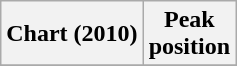<table class="wikitable">
<tr>
<th>Chart (2010)</th>
<th>Peak <br>position</th>
</tr>
<tr>
</tr>
</table>
